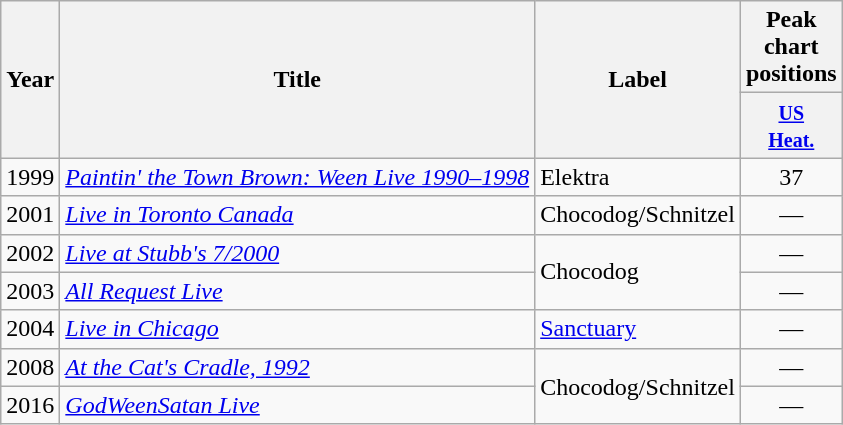<table class="wikitable">
<tr>
<th scope="col" rowspan="2">Year</th>
<th scope="col" rowspan="2">Title</th>
<th scope="col" rowspan="2">Label</th>
<th scope="col" colspan="1">Peak chart positions</th>
</tr>
<tr>
<th width="40"><small><a href='#'>US<br>Heat.</a></small><br></th>
</tr>
<tr>
<td>1999</td>
<td><em><a href='#'>Paintin' the Town Brown: Ween Live 1990–1998</a></em></td>
<td>Elektra</td>
<td style="text-align:center;">37</td>
</tr>
<tr>
<td>2001</td>
<td><em><a href='#'>Live in Toronto Canada</a></em></td>
<td>Chocodog/Schnitzel</td>
<td style="text-align:center;">—</td>
</tr>
<tr>
<td>2002</td>
<td><em><a href='#'>Live at Stubb's 7/2000</a></em></td>
<td rowspan="2">Chocodog</td>
<td style="text-align:center;">—</td>
</tr>
<tr>
<td>2003</td>
<td><em><a href='#'>All Request Live</a></em></td>
<td style="text-align:center;">—</td>
</tr>
<tr>
<td>2004</td>
<td><em><a href='#'>Live in Chicago</a></em></td>
<td><a href='#'>Sanctuary</a></td>
<td style="text-align:center;">—</td>
</tr>
<tr>
<td>2008</td>
<td><em><a href='#'>At the Cat's Cradle, 1992</a></em></td>
<td rowspan="2">Chocodog/Schnitzel</td>
<td style="text-align:center;">—</td>
</tr>
<tr>
<td>2016</td>
<td><em><a href='#'>GodWeenSatan Live</a></em></td>
<td style="text-align:center;">—</td>
</tr>
</table>
